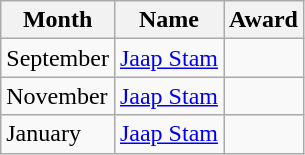<table class="wikitable"  class= style="text-align:center; border:1px #aaa solid; font-size:95%">
<tr>
<th>Month</th>
<th>Name</th>
<th>Award</th>
</tr>
<tr>
<td>September</td>
<td><a href='#'>Jaap Stam</a></td>
<td></td>
</tr>
<tr>
<td>November</td>
<td><a href='#'>Jaap Stam</a></td>
<td></td>
</tr>
<tr>
<td>January</td>
<td><a href='#'>Jaap Stam</a></td>
<td></td>
</tr>
</table>
